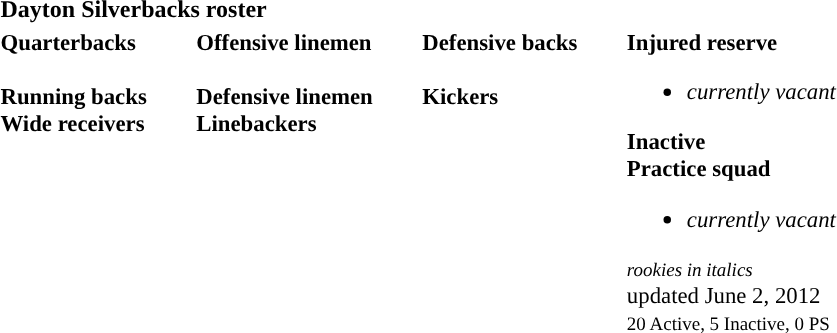<table class="toccolours" style="text-align: left;">
<tr>
<th colspan="7"><strong>Dayton Silverbacks roster</strong></th>
</tr>
<tr>
<td style="font-size: 95%;" valign="top"><strong>Quarterbacks</strong><br>
<br><strong>Running backs</strong>
<br><strong>Wide receivers</strong>


</td>
<td style="width: 25px;"></td>
<td style="font-size: 95%;" valign="top"><strong>Offensive linemen</strong><br>

<br><strong>Defensive linemen</strong>


<br><strong>Linebackers</strong>

</td>
<td style="width: 25px;"></td>
<td style="font-size: 95%;" valign="top"><strong>Defensive backs</strong><br>



<br><strong>Kickers</strong>
</td>
<td style="width: 25px;"></td>
<td style="font-size: 95%;" valign="top"><strong>Injured reserve</strong><br><ul><li><em>currently vacant</em></li></ul><strong>Inactive</strong>




<br><strong>Practice squad</strong><ul><li><em>currently vacant</em></li></ul><small><em>rookies in italics</em></small><br>
 updated June 2, 2012<br>
<small>20 Active, 5 Inactive, 0 PS</small></td>
</tr>
<tr>
</tr>
</table>
